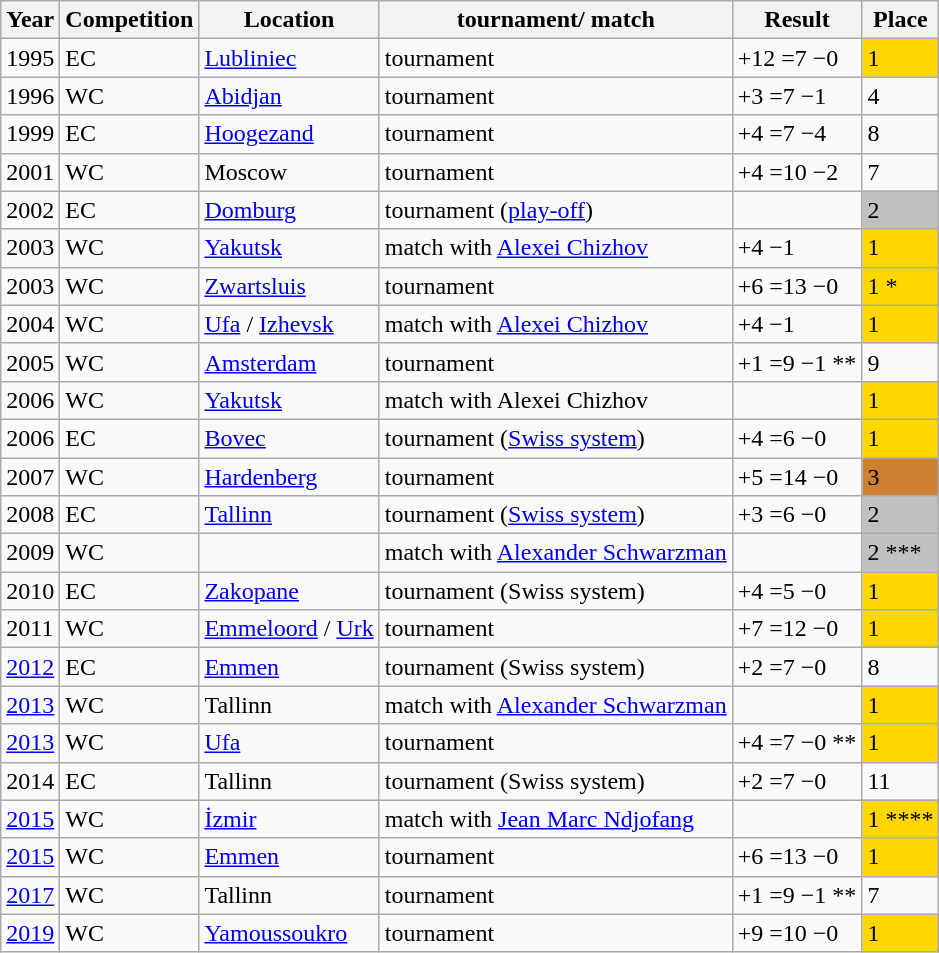<table class="sortable wikitable">
<tr>
<th>Year</th>
<th>Competition</th>
<th>Location</th>
<th>tournament/ match</th>
<th>Result</th>
<th>Place</th>
</tr>
<tr>
<td>1995</td>
<td>EC</td>
<td> <a href='#'>Lubliniec</a></td>
<td>tournament</td>
<td>+12 =7 −0</td>
<td bgcolor="gold">1</td>
</tr>
<tr>
<td>1996</td>
<td>WC</td>
<td> <a href='#'>Abidjan</a></td>
<td>tournament</td>
<td>+3 =7 −1</td>
<td>4</td>
</tr>
<tr>
<td>1999</td>
<td>EC</td>
<td> <a href='#'>Hoogezand</a></td>
<td>tournament</td>
<td>+4 =7 −4</td>
<td>8</td>
</tr>
<tr>
<td>2001</td>
<td>WC</td>
<td> Moscow</td>
<td>tournament</td>
<td>+4 =10 −2</td>
<td>7</td>
</tr>
<tr>
<td>2002</td>
<td>EC</td>
<td> <a href='#'>Domburg</a></td>
<td>tournament (<a href='#'>play-off</a>)</td>
<td></td>
<td bgcolor="silver">2</td>
</tr>
<tr>
<td>2003</td>
<td>WC</td>
<td> <a href='#'>Yakutsk</a></td>
<td>match with  <a href='#'>Alexei Chizhov</a></td>
<td>+4 −1</td>
<td bgcolor="gold">1</td>
</tr>
<tr>
<td>2003</td>
<td>WC</td>
<td> <a href='#'>Zwartsluis</a></td>
<td>tournament</td>
<td>+6 =13 −0</td>
<td bgcolor="gold">1 *</td>
</tr>
<tr>
<td>2004</td>
<td>WC</td>
<td> <a href='#'>Ufa</a> / <a href='#'>Izhevsk</a></td>
<td>match with  <a href='#'>Alexei Chizhov</a></td>
<td>+4 −1</td>
<td bgcolor="gold">1</td>
</tr>
<tr>
<td>2005</td>
<td>WC</td>
<td> <a href='#'>Amsterdam</a></td>
<td>tournament</td>
<td>+1 =9 −1 **</td>
<td>9</td>
</tr>
<tr>
<td>2006</td>
<td>WC</td>
<td> <a href='#'>Yakutsk</a></td>
<td>match with  Alexei Chizhov</td>
<td></td>
<td bgcolor="gold">1</td>
</tr>
<tr>
<td>2006</td>
<td>EC</td>
<td> <a href='#'>Bovec</a></td>
<td>tournament (<a href='#'>Swiss system</a>)</td>
<td>+4 =6 −0</td>
<td bgcolor="gold">1</td>
</tr>
<tr>
<td>2007</td>
<td>WC</td>
<td> <a href='#'>Hardenberg</a></td>
<td>tournament</td>
<td>+5 =14 −0</td>
<td bgcolor="cd7f32">3</td>
</tr>
<tr>
<td>2008</td>
<td>EC</td>
<td> <a href='#'>Tallinn</a></td>
<td>tournament (<a href='#'>Swiss system</a>)</td>
<td>+3 =6 −0</td>
<td bgcolor="silver">2</td>
</tr>
<tr>
<td>2009</td>
<td>WC</td>
<td></td>
<td>match with  <a href='#'>Alexander Schwarzman</a></td>
<td></td>
<td bgcolor="silver">2 ***</td>
</tr>
<tr>
<td>2010</td>
<td>EC</td>
<td> <a href='#'>Zakopane</a></td>
<td>tournament (Swiss system)</td>
<td>+4 =5 −0</td>
<td bgcolor="gold">1</td>
</tr>
<tr>
<td>2011</td>
<td>WC</td>
<td> <a href='#'>Emmeloord</a> / <a href='#'>Urk</a></td>
<td>tournament</td>
<td>+7 =12 −0</td>
<td bgcolor="gold">1</td>
</tr>
<tr>
<td><a href='#'>2012</a></td>
<td>EC</td>
<td> <a href='#'>Emmen</a></td>
<td>tournament (Swiss system)</td>
<td>+2 =7 −0</td>
<td>8</td>
</tr>
<tr>
<td><a href='#'>2013</a></td>
<td>WC</td>
<td> Tallinn</td>
<td>match with  <a href='#'>Alexander Schwarzman</a></td>
<td></td>
<td bgcolor="gold">1</td>
</tr>
<tr>
<td><a href='#'>2013</a></td>
<td>WC</td>
<td> <a href='#'>Ufa</a></td>
<td>tournament</td>
<td>+4 =7 −0 **</td>
<td bgcolor="gold">1</td>
</tr>
<tr>
<td>2014</td>
<td>EC</td>
<td> Tallinn</td>
<td>tournament (Swiss system)</td>
<td>+2 =7 −0</td>
<td>11</td>
</tr>
<tr>
<td><a href='#'>2015</a></td>
<td>WC</td>
<td> <a href='#'>İzmir</a></td>
<td>match with  <a href='#'>Jean Marc Ndjofang</a></td>
<td></td>
<td bgcolor="gold">1 ****</td>
</tr>
<tr>
<td><a href='#'>2015</a></td>
<td>WC</td>
<td> <a href='#'>Emmen</a></td>
<td>tournament</td>
<td>+6 =13 −0</td>
<td bgcolor="gold">1</td>
</tr>
<tr>
<td><a href='#'>2017</a></td>
<td>WC</td>
<td> Tallinn</td>
<td>tournament</td>
<td>+1 =9 −1 **</td>
<td>7</td>
</tr>
<tr>
<td><a href='#'>2019</a></td>
<td>WC</td>
<td> <a href='#'>Yamoussoukro</a></td>
<td>tournament</td>
<td>+9 =10 −0</td>
<td bgcolor="gold">1</td>
</tr>
</table>
